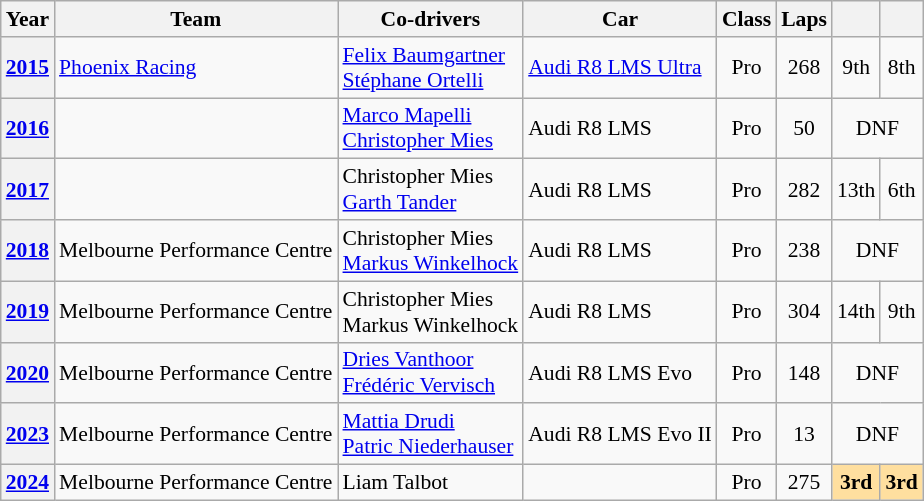<table class="wikitable" style="font-size:90%">
<tr>
<th>Year</th>
<th>Team</th>
<th>Co-drivers</th>
<th>Car</th>
<th>Class</th>
<th>Laps</th>
<th></th>
<th></th>
</tr>
<tr style="text-align:center;">
<th><a href='#'>2015</a></th>
<td align="left"> <a href='#'>Phoenix Racing</a></td>
<td align="left"> <a href='#'>Felix Baumgartner</a><br> <a href='#'>Stéphane Ortelli</a></td>
<td align="left"><a href='#'>Audi R8 LMS Ultra</a></td>
<td>Pro</td>
<td>268</td>
<td>9th</td>
<td>8th</td>
</tr>
<tr style="text-align:center;">
<th><a href='#'>2016</a></th>
<td align="left"></td>
<td align="left"> <a href='#'>Marco Mapelli</a><br> <a href='#'>Christopher Mies</a></td>
<td align="left">Audi R8 LMS</td>
<td>Pro</td>
<td>50</td>
<td colspan=2>DNF</td>
</tr>
<tr style="text-align:center;">
<th><a href='#'>2017</a></th>
<td align="left"></td>
<td align="left"> Christopher Mies<br> <a href='#'>Garth Tander</a></td>
<td align="left">Audi R8 LMS</td>
<td>Pro</td>
<td>282</td>
<td>13th</td>
<td>6th</td>
</tr>
<tr style="text-align:center;">
<th><a href='#'>2018</a></th>
<td align="left"> Melbourne Performance Centre</td>
<td align="left"> Christopher Mies<br> <a href='#'>Markus Winkelhock</a></td>
<td align="left">Audi R8 LMS</td>
<td>Pro</td>
<td>238</td>
<td colspan=2>DNF</td>
</tr>
<tr style="text-align:center;">
<th><a href='#'>2019</a></th>
<td align="left"> Melbourne Performance Centre</td>
<td align="left"> Christopher Mies<br> Markus Winkelhock</td>
<td align="left">Audi R8 LMS</td>
<td>Pro</td>
<td>304</td>
<td>14th</td>
<td>9th</td>
</tr>
<tr style="text-align:center;">
<th><a href='#'>2020</a></th>
<td align="left"> Melbourne Performance Centre</td>
<td align="left"> <a href='#'>Dries Vanthoor</a><br> <a href='#'>Frédéric Vervisch</a></td>
<td align="left">Audi R8 LMS Evo</td>
<td>Pro</td>
<td>148</td>
<td colspan=2>DNF</td>
</tr>
<tr style="text-align:center;">
<th><a href='#'>2023</a></th>
<td align="left"> Melbourne Performance Centre</td>
<td align="left"> <a href='#'>Mattia Drudi</a><br> <a href='#'>Patric Niederhauser</a></td>
<td align="left">Audi R8 LMS Evo II</td>
<td>Pro</td>
<td>13</td>
<td colspan=2>DNF</td>
</tr>
<tr style="text-align:center;">
<th><a href='#'>2024</a></th>
<td align="left"> Melbourne Performance Centre</td>
<td align="left"> Liam Talbot<br></td>
<td align="left"></td>
<td>Pro</td>
<td>275</td>
<td style="background:#FFDF9F;"><strong>3rd</strong></td>
<td style="background:#FFDF9F;"><strong>3rd</strong></td>
</tr>
</table>
